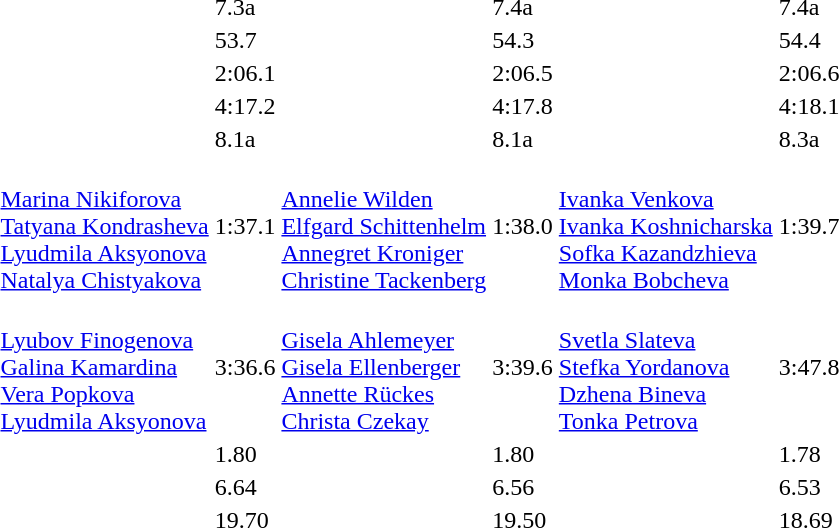<table>
<tr>
<td></td>
<td></td>
<td>7.3a</td>
<td></td>
<td>7.4a</td>
<td></td>
<td>7.4a</td>
</tr>
<tr>
<td></td>
<td></td>
<td>53.7</td>
<td></td>
<td>54.3</td>
<td></td>
<td>54.4</td>
</tr>
<tr>
<td></td>
<td></td>
<td>2:06.1</td>
<td></td>
<td>2:06.5</td>
<td></td>
<td>2:06.6</td>
</tr>
<tr>
<td></td>
<td></td>
<td>4:17.2 </td>
<td></td>
<td>4:17.8</td>
<td></td>
<td>4:18.1</td>
</tr>
<tr>
<td></td>
<td></td>
<td>8.1a </td>
<td></td>
<td>8.1a</td>
<td></td>
<td>8.3a</td>
</tr>
<tr>
<td></td>
<td><br><a href='#'>Marina Nikiforova</a><br><a href='#'>Tatyana Kondrasheva</a><br><a href='#'>Lyudmila Aksyonova</a><br><a href='#'>Natalya Chistyakova</a></td>
<td>1:37.1</td>
<td><br><a href='#'>Annelie Wilden</a><br><a href='#'>Elfgard Schittenhelm</a><br><a href='#'>Annegret Kroniger</a><br><a href='#'>Christine Tackenberg</a></td>
<td>1:38.0</td>
<td><br><a href='#'>Ivanka Venkova</a><br><a href='#'>Ivanka Koshnicharska</a><br><a href='#'>Sofka Kazandzhieva</a><br><a href='#'>Monka Bobcheva</a></td>
<td>1:39.7</td>
</tr>
<tr>
<td></td>
<td><br><a href='#'>Lyubov Finogenova</a><br><a href='#'>Galina Kamardina</a><br><a href='#'>Vera Popkova</a><br><a href='#'>Lyudmila Aksyonova</a></td>
<td>3:36.6</td>
<td><br><a href='#'>Gisela Ahlemeyer</a><br><a href='#'>Gisela Ellenberger</a><br><a href='#'>Annette Rückes</a><br><a href='#'>Christa Czekay</a></td>
<td>3:39.6</td>
<td><br><a href='#'>Svetla Slateva</a><br><a href='#'>Stefka Yordanova</a><br><a href='#'>Dzhena Bineva</a><br><a href='#'>Tonka Petrova</a></td>
<td>3:47.8</td>
</tr>
<tr>
<td></td>
<td></td>
<td>1.80</td>
<td></td>
<td>1.80</td>
<td></td>
<td>1.78</td>
</tr>
<tr>
<td></td>
<td></td>
<td>6.64</td>
<td></td>
<td>6.56</td>
<td></td>
<td>6.53</td>
</tr>
<tr>
<td></td>
<td></td>
<td>19.70 </td>
<td></td>
<td>19.50</td>
<td></td>
<td>18.69</td>
</tr>
</table>
